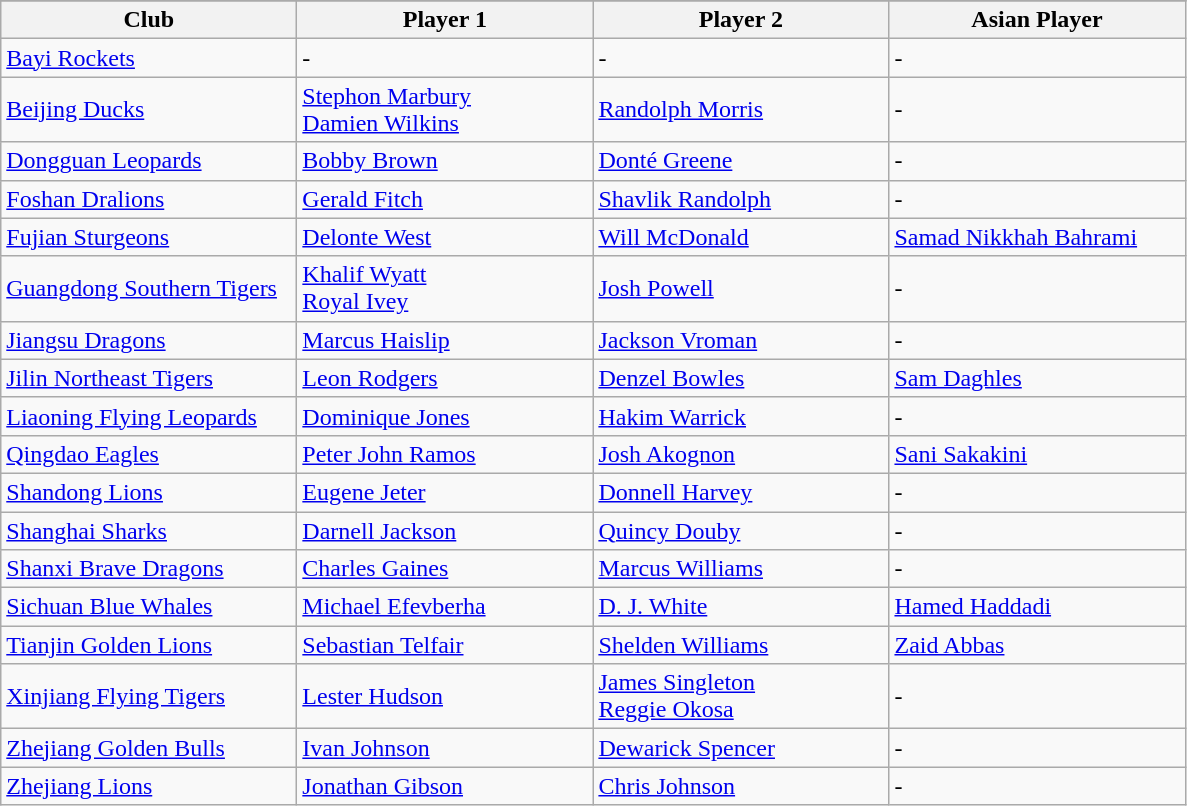<table class="wikitable">
<tr>
</tr>
<tr>
<th width="190">Club</th>
<th width="190">Player 1</th>
<th width="190">Player 2</th>
<th width="190">Asian Player</th>
</tr>
<tr>
<td><a href='#'>Bayi Rockets</a></td>
<td>-</td>
<td>-</td>
<td>-</td>
</tr>
<tr>
<td><a href='#'>Beijing Ducks</a></td>
<td> <a href='#'>Stephon Marbury</a> <br>  <a href='#'>Damien Wilkins</a></td>
<td> <a href='#'>Randolph Morris</a></td>
<td>-</td>
</tr>
<tr>
<td><a href='#'>Dongguan Leopards</a></td>
<td> <a href='#'>Bobby Brown</a></td>
<td> <a href='#'>Donté Greene</a></td>
<td>-</td>
</tr>
<tr>
<td><a href='#'>Foshan Dralions</a></td>
<td> <a href='#'>Gerald Fitch</a></td>
<td> <a href='#'>Shavlik Randolph</a></td>
<td>-</td>
</tr>
<tr>
<td><a href='#'>Fujian Sturgeons</a></td>
<td> <a href='#'>Delonte West</a></td>
<td> <a href='#'>Will McDonald</a></td>
<td> <a href='#'>Samad Nikkhah Bahrami</a></td>
</tr>
<tr>
<td><a href='#'>Guangdong Southern Tigers</a></td>
<td> <a href='#'>Khalif Wyatt</a> <br>  <a href='#'>Royal Ivey</a></td>
<td> <a href='#'>Josh Powell</a></td>
<td>-</td>
</tr>
<tr>
<td><a href='#'>Jiangsu Dragons</a></td>
<td> <a href='#'>Marcus Haislip</a></td>
<td> <a href='#'>Jackson Vroman</a></td>
<td>-</td>
</tr>
<tr>
<td><a href='#'>Jilin Northeast Tigers</a></td>
<td> <a href='#'>Leon Rodgers</a></td>
<td> <a href='#'>Denzel Bowles</a></td>
<td> <a href='#'>Sam Daghles</a></td>
</tr>
<tr>
<td><a href='#'>Liaoning Flying Leopards</a></td>
<td> <a href='#'>Dominique Jones</a></td>
<td> <a href='#'>Hakim Warrick</a></td>
<td>-</td>
</tr>
<tr>
<td><a href='#'>Qingdao Eagles</a></td>
<td> <a href='#'>Peter John Ramos</a></td>
<td> <a href='#'>Josh Akognon</a></td>
<td> <a href='#'>Sani Sakakini</a></td>
</tr>
<tr>
<td><a href='#'>Shandong Lions</a></td>
<td> <a href='#'>Eugene Jeter</a></td>
<td> <a href='#'>Donnell Harvey</a></td>
<td>-</td>
</tr>
<tr>
<td><a href='#'>Shanghai Sharks</a></td>
<td> <a href='#'>Darnell Jackson</a></td>
<td> <a href='#'>Quincy Douby</a></td>
<td>-</td>
</tr>
<tr>
<td><a href='#'>Shanxi Brave Dragons</a></td>
<td> <a href='#'>Charles Gaines</a></td>
<td> <a href='#'>Marcus Williams</a></td>
<td>-</td>
</tr>
<tr>
<td><a href='#'>Sichuan Blue Whales</a></td>
<td>  <a href='#'>Michael Efevberha</a></td>
<td> <a href='#'>D. J. White</a></td>
<td>  <a href='#'>Hamed Haddadi</a></td>
</tr>
<tr>
<td><a href='#'>Tianjin Golden Lions</a></td>
<td> <a href='#'>Sebastian Telfair</a></td>
<td> <a href='#'>Shelden Williams</a></td>
<td> <a href='#'>Zaid Abbas</a></td>
</tr>
<tr>
<td><a href='#'>Xinjiang Flying Tigers</a></td>
<td> <a href='#'>Lester Hudson</a></td>
<td> <a href='#'>James Singleton</a><br> <a href='#'>Reggie Okosa</a></td>
<td>-</td>
</tr>
<tr>
<td><a href='#'>Zhejiang Golden Bulls</a></td>
<td> <a href='#'>Ivan Johnson</a></td>
<td> <a href='#'>Dewarick Spencer</a></td>
<td>-</td>
</tr>
<tr>
<td><a href='#'>Zhejiang Lions</a></td>
<td> <a href='#'>Jonathan Gibson</a></td>
<td> <a href='#'>Chris Johnson</a></td>
<td>-</td>
</tr>
</table>
